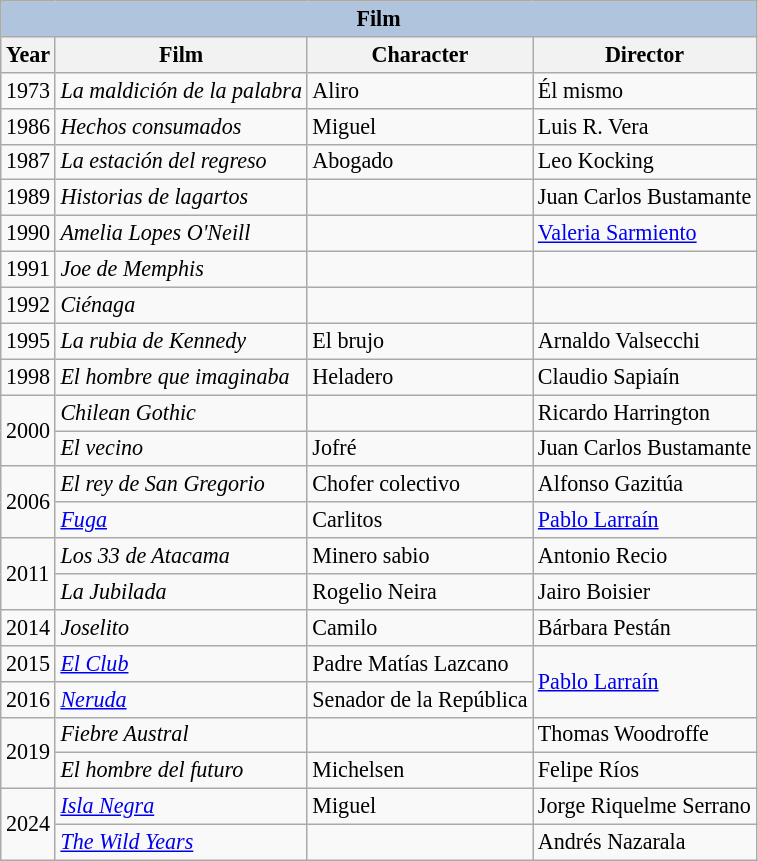<table class="wikitable" style="font-size: 92%;">
<tr>
<th colspan="5" style="background: LightSteelBlue;">Film</th>
</tr>
<tr>
<th>Year</th>
<th>Film</th>
<th>Character</th>
<th>Director</th>
</tr>
<tr>
<td>1973</td>
<td><em>La maldición de la palabra</em></td>
<td>Aliro</td>
<td>Él mismo</td>
</tr>
<tr>
<td>1986</td>
<td><em>Hechos consumados</em></td>
<td>Miguel</td>
<td>Luis R. Vera</td>
</tr>
<tr>
<td>1987</td>
<td><em>La estación del regreso</em></td>
<td>Abogado</td>
<td>Leo Kocking</td>
</tr>
<tr>
<td>1989</td>
<td><em>Historias de lagartos</em></td>
<td></td>
<td>Juan Carlos Bustamante</td>
</tr>
<tr>
<td>1990</td>
<td><em>Amelia Lopes O'Neill</em></td>
<td></td>
<td><a href='#'>Valeria Sarmiento</a></td>
</tr>
<tr>
<td>1991</td>
<td><em>Joe de Memphis</em></td>
<td></td>
<td></td>
</tr>
<tr>
<td>1992</td>
<td><em>Ciénaga</em></td>
<td></td>
<td></td>
</tr>
<tr>
<td>1995</td>
<td><em>La rubia de Kennedy</em></td>
<td>El brujo</td>
<td>Arnaldo Valsecchi</td>
</tr>
<tr>
<td>1998</td>
<td><em>El hombre que imaginaba</em></td>
<td>Heladero</td>
<td>Claudio Sapiaín</td>
</tr>
<tr>
<td rowspan="2">2000</td>
<td><em>Chilean Gothic</em></td>
<td></td>
<td>Ricardo Harrington</td>
</tr>
<tr>
<td><em>El vecino</em></td>
<td>Jofré</td>
<td>Juan Carlos Bustamante</td>
</tr>
<tr>
<td rowspan="2">2006</td>
<td><em>El rey de San Gregorio</em></td>
<td>Chofer colectivo</td>
<td>Alfonso Gazitúa</td>
</tr>
<tr>
<td><em><a href='#'>Fuga</a></em></td>
<td>Carlitos</td>
<td><a href='#'>Pablo Larraín</a></td>
</tr>
<tr>
<td rowspan="2">2011</td>
<td><em>Los 33 de Atacama</em></td>
<td>Minero sabio</td>
<td>Antonio Recio</td>
</tr>
<tr>
<td><em>La Jubilada</em></td>
<td>Rogelio Neira</td>
<td>Jairo Boisier</td>
</tr>
<tr>
<td>2014</td>
<td><em>Joselito</em></td>
<td>Camilo</td>
<td>Bárbara Pestán</td>
</tr>
<tr>
<td>2015</td>
<td><em><a href='#'>El Club</a></em></td>
<td>Padre Matías Lazcano</td>
<td rowspan="2"><a href='#'>Pablo Larraín</a></td>
</tr>
<tr>
<td>2016</td>
<td><em><a href='#'>Neruda</a></em></td>
<td>Senador de la República</td>
</tr>
<tr>
<td rowspan="2">2019</td>
<td><em>Fiebre Austral</em></td>
<td></td>
<td>Thomas Woodroffe</td>
</tr>
<tr>
<td><em>El hombre del futuro</em></td>
<td>Michelsen</td>
<td>Felipe Ríos</td>
</tr>
<tr>
<td rowspan="2">2024</td>
<td><em><a href='#'>Isla Negra</a></em></td>
<td>Miguel</td>
<td>Jorge Riquelme Serrano</td>
</tr>
<tr>
<td><em><a href='#'>The Wild Years</a></em></td>
<td></td>
<td>Andrés Nazarala</td>
</tr>
</table>
